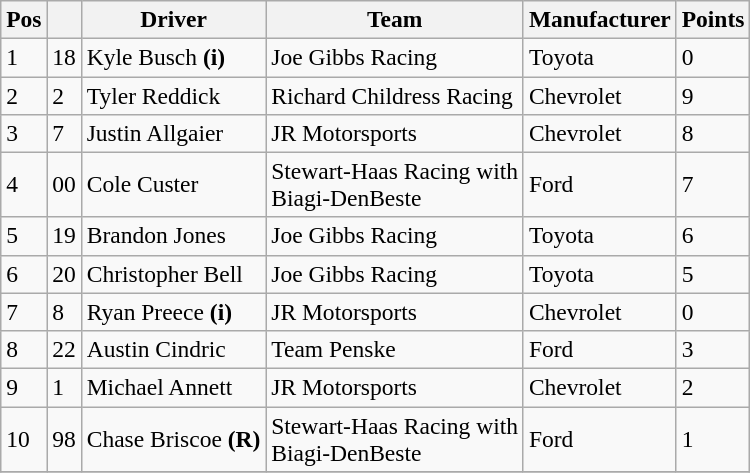<table class="wikitable" style="font-size:98%">
<tr>
<th>Pos</th>
<th></th>
<th>Driver</th>
<th>Team</th>
<th>Manufacturer</th>
<th>Points</th>
</tr>
<tr>
<td>1</td>
<td>18</td>
<td>Kyle Busch <strong>(i)</strong></td>
<td>Joe Gibbs Racing</td>
<td>Toyota</td>
<td>0</td>
</tr>
<tr>
<td>2</td>
<td>2</td>
<td>Tyler Reddick</td>
<td>Richard Childress Racing</td>
<td>Chevrolet</td>
<td>9</td>
</tr>
<tr>
<td>3</td>
<td>7</td>
<td>Justin Allgaier</td>
<td>JR Motorsports</td>
<td>Chevrolet</td>
<td>8</td>
</tr>
<tr>
<td>4</td>
<td>00</td>
<td>Cole Custer</td>
<td>Stewart-Haas Racing with<br>Biagi-DenBeste</td>
<td>Ford</td>
<td>7</td>
</tr>
<tr>
<td>5</td>
<td>19</td>
<td>Brandon Jones</td>
<td>Joe Gibbs Racing</td>
<td>Toyota</td>
<td>6</td>
</tr>
<tr>
<td>6</td>
<td>20</td>
<td>Christopher Bell</td>
<td>Joe Gibbs Racing</td>
<td>Toyota</td>
<td>5</td>
</tr>
<tr>
<td>7</td>
<td>8</td>
<td>Ryan Preece <strong>(i)</strong></td>
<td>JR Motorsports</td>
<td>Chevrolet</td>
<td>0</td>
</tr>
<tr>
<td>8</td>
<td>22</td>
<td>Austin Cindric</td>
<td>Team Penske</td>
<td>Ford</td>
<td>3</td>
</tr>
<tr>
<td>9</td>
<td>1</td>
<td>Michael Annett</td>
<td>JR Motorsports</td>
<td>Chevrolet</td>
<td>2</td>
</tr>
<tr>
<td>10</td>
<td>98</td>
<td>Chase Briscoe <strong>(R)</strong></td>
<td>Stewart-Haas Racing with<br>Biagi-DenBeste</td>
<td>Ford</td>
<td>1</td>
</tr>
<tr>
</tr>
</table>
